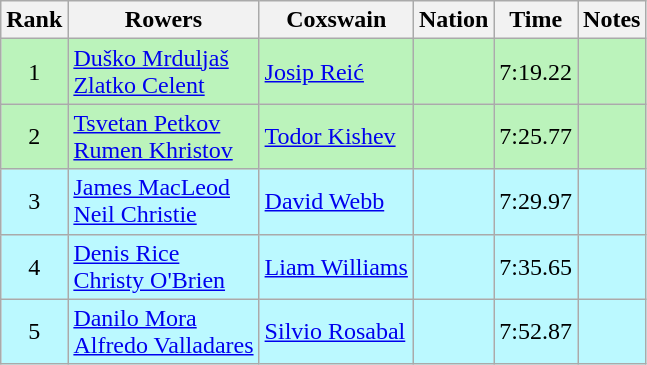<table class="wikitable sortable" style="text-align:center">
<tr>
<th>Rank</th>
<th>Rowers</th>
<th>Coxswain</th>
<th>Nation</th>
<th>Time</th>
<th>Notes</th>
</tr>
<tr bgcolor=bbf3bb>
<td>1</td>
<td align=left><a href='#'>Duško Mrduljaš</a><br> <a href='#'>Zlatko Celent</a></td>
<td align=left><a href='#'>Josip Reić</a></td>
<td align=left></td>
<td>7:19.22</td>
<td></td>
</tr>
<tr bgcolor=bbf3bb>
<td>2</td>
<td align=left><a href='#'>Tsvetan Petkov</a><br><a href='#'>Rumen Khristov</a></td>
<td align=left><a href='#'>Todor Kishev</a></td>
<td align=left></td>
<td>7:25.77</td>
<td></td>
</tr>
<tr bgcolor=bbf9ff>
<td>3</td>
<td align=left><a href='#'>James MacLeod</a><br><a href='#'>Neil Christie</a></td>
<td align=left><a href='#'>David Webb</a></td>
<td align=left></td>
<td>7:29.97</td>
<td></td>
</tr>
<tr bgcolor=bbf9ff>
<td>4</td>
<td align=left><a href='#'>Denis Rice</a><br><a href='#'>Christy O'Brien</a></td>
<td align=left><a href='#'>Liam Williams</a></td>
<td align=left></td>
<td>7:35.65</td>
<td></td>
</tr>
<tr bgcolor=bbf9ff>
<td>5</td>
<td align=left><a href='#'>Danilo Mora</a><br><a href='#'>Alfredo Valladares</a></td>
<td align=left><a href='#'>Silvio Rosabal</a></td>
<td align=left></td>
<td>7:52.87</td>
<td></td>
</tr>
</table>
